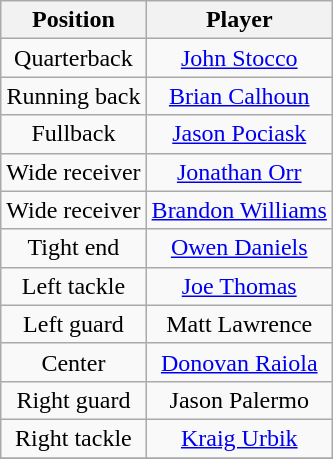<table class="wikitable" style="text-align: center;">
<tr>
<th>Position</th>
<th>Player</th>
</tr>
<tr>
<td>Quarterback</td>
<td><a href='#'>John Stocco</a></td>
</tr>
<tr>
<td>Running back</td>
<td><a href='#'>Brian Calhoun</a></td>
</tr>
<tr>
<td>Fullback</td>
<td><a href='#'>Jason Pociask</a></td>
</tr>
<tr>
<td>Wide receiver</td>
<td><a href='#'>Jonathan Orr</a></td>
</tr>
<tr>
<td>Wide receiver</td>
<td><a href='#'>Brandon Williams</a></td>
</tr>
<tr>
<td>Tight end</td>
<td><a href='#'>Owen Daniels</a></td>
</tr>
<tr>
<td>Left tackle</td>
<td><a href='#'>Joe Thomas</a></td>
</tr>
<tr>
<td>Left guard</td>
<td>Matt Lawrence</td>
</tr>
<tr>
<td>Center</td>
<td><a href='#'>Donovan Raiola</a></td>
</tr>
<tr>
<td>Right guard</td>
<td>Jason Palermo</td>
</tr>
<tr>
<td>Right tackle</td>
<td><a href='#'>Kraig Urbik</a></td>
</tr>
<tr>
</tr>
</table>
